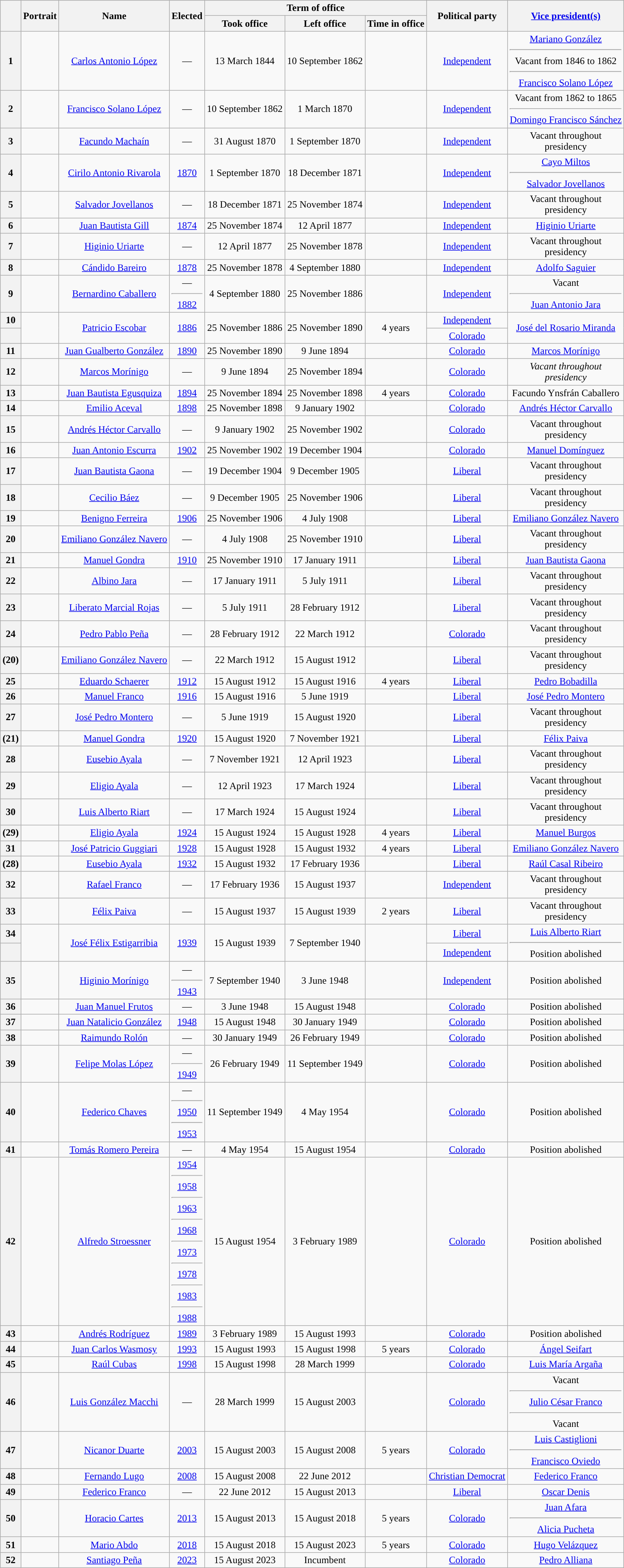<table class="wikitable" style="text-align:center;">
<tr>
<th rowspan="2"></th>
<th rowspan="2">Portrait</th>
<th rowspan="2">Name<br></th>
<th rowspan="2">Elected</th>
<th colspan="3">Term of office</th>
<th rowspan="2">Political party</th>
<th rowspan="2"><a href='#'>Vice president(s)</a></th>
</tr>
<tr>
<th>Took office</th>
<th>Left office</th>
<th>Time in office</th>
</tr>
<tr>
<th style="background:">1</th>
<td></td>
<td><a href='#'>Carlos Antonio López</a><br></td>
<td>—</td>
<td>13 March 1844</td>
<td>10 September 1862</td>
<td></td>
<td><a href='#'>Independent</a></td>
<td><a href='#'>Mariano González</a><br><hr>
Vacant from 1846 to 1862
<hr>
<a href='#'>Francisco Solano López</a></td>
</tr>
<tr>
<th style="background:">2</th>
<td></td>
<td><a href='#'>Francisco Solano López</a><br></td>
<td>—</td>
<td>10 September 1862</td>
<td>1 March 1870<br></td>
<td></td>
<td><a href='#'>Independent</a></td>
<td>Vacant from 1862 to 1865<br><hr>
<a href='#'>Domingo Francisco Sánchez</a></td>
</tr>
<tr>
<th style="background:">3</th>
<td></td>
<td><a href='#'>Facundo Machaín</a><br></td>
<td>—</td>
<td>31 August 1870</td>
<td>1 September 1870</td>
<td></td>
<td><a href='#'>Independent</a></td>
<td>Vacant throughout<br>presidency</td>
</tr>
<tr>
<th style="background:">4</th>
<td></td>
<td><a href='#'>Cirilo Antonio Rivarola</a><br></td>
<td><a href='#'>1870</a></td>
<td>1 September 1870</td>
<td>18 December 1871</td>
<td></td>
<td><a href='#'>Independent</a></td>
<td><a href='#'>Cayo Miltos</a><br><hr>
<a href='#'>Salvador Jovellanos</a></td>
</tr>
<tr>
<th style="background:">5</th>
<td></td>
<td><a href='#'>Salvador Jovellanos</a><br></td>
<td>—</td>
<td>18 December 1871</td>
<td>25 November 1874</td>
<td></td>
<td><a href='#'>Independent</a></td>
<td>Vacant throughout<br>presidency</td>
</tr>
<tr>
<th style="background:">6</th>
<td></td>
<td><a href='#'>Juan Bautista Gill</a><br></td>
<td><a href='#'>1874</a></td>
<td>25 November 1874</td>
<td>12 April 1877</td>
<td></td>
<td><a href='#'>Independent</a></td>
<td><a href='#'>Higinio Uriarte</a></td>
</tr>
<tr>
<th style="background:">7</th>
<td></td>
<td><a href='#'>Higinio Uriarte</a><br></td>
<td>—</td>
<td>12 April 1877</td>
<td>25 November 1878</td>
<td></td>
<td><a href='#'>Independent</a></td>
<td>Vacant throughout<br>presidency</td>
</tr>
<tr>
<th style="background:">8</th>
<td></td>
<td><a href='#'>Cándido Bareiro</a><br></td>
<td><a href='#'>1878</a></td>
<td>25 November 1878</td>
<td>4 September 1880</td>
<td></td>
<td><a href='#'>Independent</a></td>
<td><a href='#'>Adolfo Saguier</a></td>
</tr>
<tr>
<th style="background:">9</th>
<td></td>
<td><a href='#'>Bernardino Caballero</a><br></td>
<td>—<br><hr>
<a href='#'>1882</a></td>
<td>4 September 1880</td>
<td>25 November 1886</td>
<td></td>
<td><a href='#'>Independent</a></td>
<td>Vacant<br><hr>
<a href='#'>Juan Antonio Jara</a></td>
</tr>
<tr>
<th style="background:">10</th>
<td rowspan="2"></td>
<td rowspan="2"><a href='#'>Patricio Escobar</a><br></td>
<td rowspan="2"><a href='#'>1886</a></td>
<td rowspan="2">25 November 1886</td>
<td rowspan="2">25 November 1890</td>
<td rowspan="2">4 years</td>
<td><a href='#'>Independent</a><br></td>
<td rowspan="2"><a href='#'>José del Rosario Miranda</a></td>
</tr>
<tr>
<th style="background:"></th>
<td><a href='#'>Colorado</a></td>
</tr>
<tr>
<th style="background:">11</th>
<td></td>
<td><a href='#'>Juan Gualberto González</a><br></td>
<td><a href='#'>1890</a></td>
<td>25 November 1890</td>
<td>9 June 1894</td>
<td></td>
<td><a href='#'>Colorado</a></td>
<td><a href='#'>Marcos Morínigo</a></td>
</tr>
<tr>
<th style="background:">12</th>
<td></td>
<td><a href='#'>Marcos Morínigo</a><br></td>
<td>—</td>
<td>9 June 1894</td>
<td>25 November 1894</td>
<td></td>
<td><a href='#'>Colorado</a></td>
<td><em>Vacant throughout<br>presidency</em></td>
</tr>
<tr>
<th style="background:">13</th>
<td></td>
<td><a href='#'>Juan Bautista Egusquiza</a><br></td>
<td><a href='#'>1894</a></td>
<td>25 November 1894</td>
<td>25 November 1898</td>
<td>4 years</td>
<td><a href='#'>Colorado</a></td>
<td>Facundo Ynsfrán Caballero</td>
</tr>
<tr>
<th style="background:">14</th>
<td></td>
<td><a href='#'>Emilio Aceval</a><br></td>
<td><a href='#'>1898</a></td>
<td>25 November 1898</td>
<td>9 January 1902</td>
<td></td>
<td><a href='#'>Colorado</a></td>
<td><a href='#'>Andrés Héctor Carvallo</a></td>
</tr>
<tr>
<th style="background:">15</th>
<td></td>
<td><a href='#'>Andrés Héctor Carvallo</a><br></td>
<td>—</td>
<td>9 January 1902</td>
<td>25 November 1902</td>
<td></td>
<td><a href='#'>Colorado</a></td>
<td>Vacant throughout<br>presidency</td>
</tr>
<tr>
<th style="background:">16</th>
<td></td>
<td><a href='#'>Juan Antonio Escurra</a><br></td>
<td><a href='#'>1902</a></td>
<td>25 November 1902</td>
<td>19 December 1904</td>
<td></td>
<td><a href='#'>Colorado</a></td>
<td><a href='#'>Manuel Domínguez</a></td>
</tr>
<tr>
<th style="background:">17</th>
<td></td>
<td><a href='#'>Juan Bautista Gaona</a><br></td>
<td>—</td>
<td>19 December 1904</td>
<td>9 December 1905</td>
<td></td>
<td><a href='#'>Liberal</a></td>
<td>Vacant throughout<br>presidency</td>
</tr>
<tr>
<th style="background:">18</th>
<td></td>
<td><a href='#'>Cecilio Báez</a><br></td>
<td>—</td>
<td>9 December 1905</td>
<td>25 November 1906</td>
<td></td>
<td><a href='#'>Liberal</a></td>
<td>Vacant throughout<br>presidency</td>
</tr>
<tr>
<th style="background:">19</th>
<td></td>
<td><a href='#'>Benigno Ferreira</a><br></td>
<td><a href='#'>1906</a></td>
<td>25 November 1906</td>
<td>4 July 1908</td>
<td></td>
<td><a href='#'>Liberal</a></td>
<td><a href='#'>Emiliano González Navero</a></td>
</tr>
<tr>
<th style="background:">20</th>
<td></td>
<td><a href='#'>Emiliano González Navero</a><br></td>
<td>—</td>
<td>4 July 1908</td>
<td>25 November 1910</td>
<td></td>
<td><a href='#'>Liberal</a></td>
<td>Vacant throughout<br>presidency</td>
</tr>
<tr>
<th style="background:">21</th>
<td></td>
<td><a href='#'>Manuel Gondra</a><br></td>
<td><a href='#'>1910</a></td>
<td>25 November 1910</td>
<td>17 January 1911</td>
<td></td>
<td><a href='#'>Liberal</a></td>
<td><a href='#'>Juan Bautista Gaona</a></td>
</tr>
<tr>
<th style="background:">22</th>
<td></td>
<td><a href='#'>Albino Jara</a><br></td>
<td>—</td>
<td>17 January 1911</td>
<td>5 July 1911</td>
<td></td>
<td><a href='#'>Liberal</a></td>
<td>Vacant throughout<br>presidency</td>
</tr>
<tr>
<th style="background:">23</th>
<td></td>
<td><a href='#'>Liberato Marcial Rojas</a><br></td>
<td>—</td>
<td>5 July 1911</td>
<td>28 February 1912</td>
<td></td>
<td><a href='#'>Liberal</a></td>
<td>Vacant throughout<br>presidency</td>
</tr>
<tr>
<th style="background:">24</th>
<td></td>
<td><a href='#'>Pedro Pablo Peña</a><br></td>
<td>—</td>
<td>28 February 1912</td>
<td>22 March 1912</td>
<td></td>
<td><a href='#'>Colorado</a></td>
<td>Vacant throughout<br>presidency</td>
</tr>
<tr>
<th style="background:">(20)</th>
<td></td>
<td><a href='#'>Emiliano González Navero</a><br></td>
<td>—</td>
<td>22 March 1912</td>
<td>15 August 1912</td>
<td></td>
<td><a href='#'>Liberal</a></td>
<td>Vacant throughout<br>presidency</td>
</tr>
<tr>
<th style="background:">25</th>
<td></td>
<td><a href='#'>Eduardo Schaerer</a><br></td>
<td><a href='#'>1912</a></td>
<td>15 August 1912</td>
<td>15 August 1916</td>
<td>4 years</td>
<td><a href='#'>Liberal</a></td>
<td><a href='#'>Pedro Bobadilla</a></td>
</tr>
<tr>
<th style="background:">26</th>
<td></td>
<td><a href='#'>Manuel Franco</a><br></td>
<td><a href='#'>1916</a></td>
<td>15 August 1916</td>
<td>5 June 1919</td>
<td></td>
<td><a href='#'>Liberal</a></td>
<td><a href='#'>José Pedro Montero</a></td>
</tr>
<tr>
<th style="background:">27</th>
<td></td>
<td><a href='#'>José Pedro Montero</a><br></td>
<td>—</td>
<td>5 June 1919</td>
<td>15 August 1920</td>
<td></td>
<td><a href='#'>Liberal</a></td>
<td>Vacant throughout<br>presidency</td>
</tr>
<tr>
<th style="background:">(21)</th>
<td></td>
<td><a href='#'>Manuel Gondra</a><br></td>
<td><a href='#'>1920</a></td>
<td>15 August 1920</td>
<td>7 November 1921</td>
<td></td>
<td><a href='#'>Liberal</a></td>
<td><a href='#'>Félix Paiva</a></td>
</tr>
<tr>
<th style="background:">28</th>
<td></td>
<td><a href='#'>Eusebio Ayala</a><br></td>
<td>—</td>
<td>7 November 1921</td>
<td>12 April 1923</td>
<td></td>
<td><a href='#'>Liberal</a></td>
<td>Vacant throughout<br>presidency</td>
</tr>
<tr>
<th style="background:">29</th>
<td></td>
<td><a href='#'>Eligio Ayala</a><br></td>
<td>—</td>
<td>12 April 1923</td>
<td>17 March 1924</td>
<td></td>
<td><a href='#'>Liberal</a></td>
<td>Vacant throughout<br>presidency</td>
</tr>
<tr>
<th style="background:">30</th>
<td></td>
<td><a href='#'>Luis Alberto Riart</a><br></td>
<td>—</td>
<td>17 March 1924</td>
<td>15 August 1924</td>
<td></td>
<td><a href='#'>Liberal</a></td>
<td>Vacant throughout<br>presidency</td>
</tr>
<tr>
<th style="background:">(29)</th>
<td></td>
<td><a href='#'>Eligio Ayala</a><br></td>
<td><a href='#'>1924</a></td>
<td>15 August 1924</td>
<td>15 August 1928</td>
<td>4 years</td>
<td><a href='#'>Liberal</a></td>
<td><a href='#'>Manuel Burgos</a></td>
</tr>
<tr>
<th style="background:">31</th>
<td></td>
<td><a href='#'>José Patricio Guggiari</a><br></td>
<td><a href='#'>1928</a></td>
<td>15 August 1928</td>
<td>15 August 1932</td>
<td>4 years</td>
<td><a href='#'>Liberal</a></td>
<td><a href='#'>Emiliano González Navero</a></td>
</tr>
<tr>
<th style="background:">(28)</th>
<td></td>
<td><a href='#'>Eusebio Ayala</a><br></td>
<td><a href='#'>1932</a></td>
<td>15 August 1932</td>
<td>17 February 1936</td>
<td></td>
<td><a href='#'>Liberal</a></td>
<td><a href='#'>Raúl Casal Ribeiro</a></td>
</tr>
<tr>
<th style="background:">32</th>
<td></td>
<td><a href='#'>Rafael Franco</a><br></td>
<td>—</td>
<td>17 February 1936</td>
<td>15 August 1937</td>
<td></td>
<td><a href='#'>Independent</a></td>
<td>Vacant throughout<br>presidency</td>
</tr>
<tr>
<th style="background:">33</th>
<td></td>
<td><a href='#'>Félix Paiva</a><br></td>
<td>—</td>
<td>15 August 1937</td>
<td>15 August 1939</td>
<td>2 years</td>
<td><a href='#'>Liberal</a></td>
<td>Vacant throughout<br>presidency</td>
</tr>
<tr>
<th style="background:">34</th>
<td rowspan="2"></td>
<td rowspan="2"><a href='#'>José Félix Estigarribia</a><br></td>
<td rowspan="2"><a href='#'>1939</a></td>
<td rowspan="2">15 August 1939</td>
<td rowspan="2">7 September 1940</td>
<td rowspan="2"></td>
<td><a href='#'>Liberal</a></td>
<td rowspan="2"><a href='#'>Luis Alberto Riart</a><br><hr>
Position abolished</td>
</tr>
<tr>
<th style="background:"></th>
<td><a href='#'>Independent</a><br></td>
</tr>
<tr>
<th style="background:">35</th>
<td></td>
<td><a href='#'>Higinio Morínigo</a><br></td>
<td>—<br><hr>
<a href='#'>1943</a></td>
<td>7 September 1940</td>
<td>3 June 1948</td>
<td></td>
<td><a href='#'>Independent</a></td>
<td>Position abolished</td>
</tr>
<tr>
<th style="background:">36</th>
<td></td>
<td><a href='#'>Juan Manuel Frutos</a><br></td>
<td>—</td>
<td>3 June 1948</td>
<td>15 August 1948</td>
<td></td>
<td><a href='#'>Colorado</a></td>
<td>Position abolished</td>
</tr>
<tr>
<th style="background:">37</th>
<td></td>
<td><a href='#'>Juan Natalicio González</a><br></td>
<td><a href='#'>1948</a></td>
<td>15 August 1948</td>
<td>30 January 1949</td>
<td></td>
<td><a href='#'>Colorado</a><br></td>
<td>Position abolished</td>
</tr>
<tr>
<th style="background:">38</th>
<td></td>
<td><a href='#'>Raimundo Rolón</a><br></td>
<td>—</td>
<td>30 January 1949</td>
<td>26 February 1949</td>
<td></td>
<td><a href='#'>Colorado</a></td>
<td>Position abolished</td>
</tr>
<tr>
<th style="background:">39</th>
<td></td>
<td><a href='#'>Felipe Molas López</a><br></td>
<td>—<br><hr>
<a href='#'>1949</a></td>
<td>26 February 1949</td>
<td>11 September 1949</td>
<td></td>
<td><a href='#'>Colorado</a></td>
<td>Position abolished</td>
</tr>
<tr>
<th style="background:">40</th>
<td></td>
<td><a href='#'>Federico Chaves</a><br></td>
<td>—<br><hr>
<a href='#'>1950</a>
<hr>
<a href='#'>1953</a></td>
<td>11 September 1949</td>
<td>4 May 1954</td>
<td></td>
<td><a href='#'>Colorado</a></td>
<td>Position abolished</td>
</tr>
<tr>
<th style="background:">41</th>
<td></td>
<td><a href='#'>Tomás Romero Pereira</a><br></td>
<td>—</td>
<td>4 May 1954</td>
<td>15 August 1954</td>
<td></td>
<td><a href='#'>Colorado</a></td>
<td>Position abolished</td>
</tr>
<tr>
<th style="background:">42</th>
<td></td>
<td><a href='#'>Alfredo Stroessner</a><br></td>
<td><a href='#'>1954</a><br><hr>
<a href='#'>1958</a>
<hr>
<a href='#'>1963</a>
<hr>
<a href='#'>1968</a>
<hr>
<a href='#'>1973</a>
<hr>
<a href='#'>1978</a>
<hr>
<a href='#'>1983</a>
<hr>
<a href='#'>1988</a></td>
<td>15 August 1954</td>
<td>3 February 1989</td>
<td></td>
<td><a href='#'>Colorado</a></td>
<td>Position abolished</td>
</tr>
<tr>
<th style="background:">43</th>
<td></td>
<td><a href='#'>Andrés Rodríguez</a><br></td>
<td><a href='#'>1989</a></td>
<td>3 February 1989</td>
<td>15 August 1993</td>
<td></td>
<td><a href='#'>Colorado</a></td>
<td>Position abolished</td>
</tr>
<tr>
<th style="background:">44</th>
<td></td>
<td><a href='#'>Juan Carlos Wasmosy</a><br></td>
<td><a href='#'>1993</a></td>
<td>15 August 1993</td>
<td>15 August 1998</td>
<td>5 years</td>
<td><a href='#'>Colorado</a></td>
<td><a href='#'>Ángel Seifart</a></td>
</tr>
<tr>
<th style="background:">45</th>
<td></td>
<td><a href='#'>Raúl Cubas</a><br></td>
<td><a href='#'>1998</a></td>
<td>15 August 1998</td>
<td>28 March 1999</td>
<td></td>
<td><a href='#'>Colorado</a></td>
<td><a href='#'>Luis María Argaña</a></td>
</tr>
<tr>
<th style="background:">46</th>
<td></td>
<td><a href='#'>Luis González Macchi</a><br></td>
<td>—</td>
<td>28 March 1999</td>
<td>15 August 2003</td>
<td></td>
<td><a href='#'>Colorado</a></td>
<td>Vacant<br><hr>
<a href='#'>Julio César Franco</a>
<hr>
Vacant</td>
</tr>
<tr>
<th style="background-color:">47</th>
<td></td>
<td><a href='#'>Nicanor Duarte</a><br></td>
<td><a href='#'>2003</a></td>
<td>15 August 2003</td>
<td>15 August 2008</td>
<td>5 years</td>
<td><a href='#'>Colorado</a></td>
<td><a href='#'>Luis Castiglioni</a><br><hr>
<a href='#'>Francisco Oviedo</a></td>
</tr>
<tr>
<th style="background:">48</th>
<td></td>
<td><a href='#'>Fernando Lugo</a><br></td>
<td><a href='#'>2008</a></td>
<td>15 August 2008</td>
<td>22 June 2012</td>
<td></td>
<td><a href='#'>Christian Democrat</a><br></td>
<td><a href='#'>Federico Franco</a></td>
</tr>
<tr>
<th style="background:">49</th>
<td></td>
<td><a href='#'>Federico Franco</a><br></td>
<td>—</td>
<td>22 June 2012</td>
<td>15 August 2013</td>
<td></td>
<td><a href='#'>Liberal</a></td>
<td><a href='#'>Oscar Denis</a></td>
</tr>
<tr>
<th style="background:">50</th>
<td></td>
<td><a href='#'>Horacio Cartes</a><br></td>
<td><a href='#'>2013</a></td>
<td>15 August 2013</td>
<td>15 August 2018</td>
<td>5 years</td>
<td><a href='#'>Colorado</a></td>
<td><a href='#'>Juan Afara</a><br><hr>
<a href='#'>Alicia Pucheta</a></td>
</tr>
<tr>
<th style="background:">51</th>
<td></td>
<td><a href='#'>Mario Abdo</a><br></td>
<td><a href='#'>2018</a></td>
<td>15 August 2018</td>
<td>15 August 2023</td>
<td>5 years</td>
<td><a href='#'>Colorado</a></td>
<td><a href='#'>Hugo Velázquez</a></td>
</tr>
<tr>
<th style="background:">52</th>
<td></td>
<td><a href='#'>Santiago Peña</a><br></td>
<td><a href='#'>2023</a></td>
<td>15 August 2023</td>
<td>Incumbent</td>
<td></td>
<td><a href='#'>Colorado</a></td>
<td><a href='#'>Pedro Alliana</a></td>
</tr>
</table>
